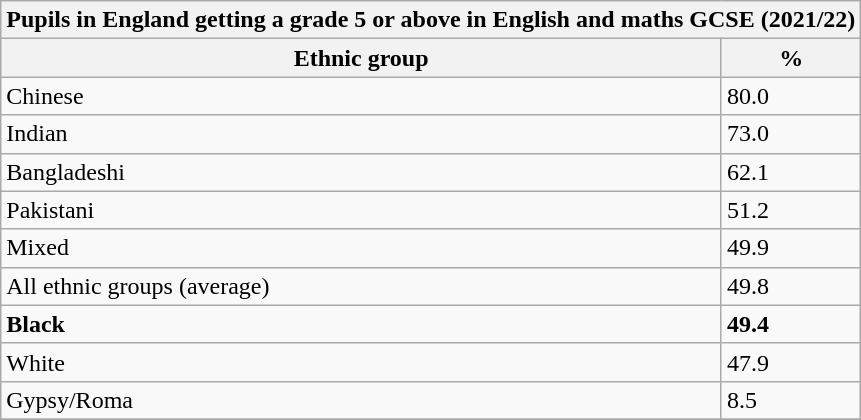<table class="wikitable sortable">
<tr>
<th colspan="3">Pupils in England getting a grade 5 or above in English and maths GCSE (2021/22)</th>
</tr>
<tr>
<th>Ethnic group</th>
<th>%</th>
</tr>
<tr>
<td>Chinese</td>
<td>80.0</td>
</tr>
<tr>
<td>Indian</td>
<td>73.0</td>
</tr>
<tr>
<td>Bangladeshi</td>
<td>62.1</td>
</tr>
<tr>
<td>Pakistani</td>
<td>51.2</td>
</tr>
<tr>
<td>Mixed</td>
<td>49.9</td>
</tr>
<tr>
<td>All ethnic groups (average)</td>
<td>49.8</td>
</tr>
<tr>
<td><strong>Black</strong></td>
<td><strong>49.4</strong></td>
</tr>
<tr>
<td>White</td>
<td>47.9</td>
</tr>
<tr>
<td>Gypsy/Roma</td>
<td>8.5</td>
</tr>
<tr>
</tr>
</table>
